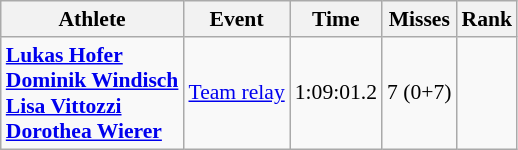<table class=wikitable style=font-size:90%>
<tr>
<th>Athlete</th>
<th>Event</th>
<th>Time</th>
<th>Misses</th>
<th>Rank</th>
</tr>
<tr align=center>
<td align=left><strong><a href='#'>Lukas Hofer</a><br><a href='#'>Dominik Windisch</a><br><a href='#'>Lisa Vittozzi</a><br><a href='#'>Dorothea Wierer</a></strong></td>
<td align=left><a href='#'>Team relay</a></td>
<td>1:09:01.2</td>
<td>7 (0+7)</td>
<td></td>
</tr>
</table>
